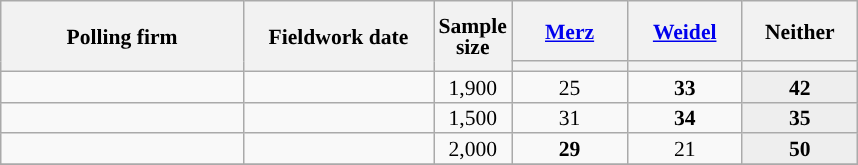<table class="wikitable sortable mw-datatable" style="text-align:center;font-size:90%;line-height:14px;">
<tr style="height:40px;">
<th style="width:155px;" rowspan="2">Polling firm</th>
<th style="width:120px;" rowspan="2">Fieldwork date</th>
<th style="width: 35px;" rowspan="2">Sample<br>size</th>
<th class="unsortable" style="width:70px;"><a href='#'>Merz</a><br></th>
<th class="unsortable" style="width:70px;"><a href='#'>Weidel</a><br></th>
<th class="unsortable" style="width:70px;">Neither</th>
</tr>
<tr>
<th style="background:"></th>
<th style="background:"></th>
<th style="background:"></th>
</tr>
<tr>
<td></td>
<td></td>
<td>1,900</td>
<td>25</td>
<td><strong>33</strong></td>
<td style="background:#EEEEEE;"><strong>42</strong></td>
</tr>
<tr>
<td></td>
<td></td>
<td>1,500</td>
<td>31</td>
<td><strong>34</strong></td>
<td style="background:#EEEEEE;"><strong>35</strong></td>
</tr>
<tr>
<td></td>
<td></td>
<td>2,000</td>
<td><strong>29</strong></td>
<td>21</td>
<td style="background:#EEEEEE;"><strong>50</strong></td>
</tr>
<tr>
</tr>
</table>
